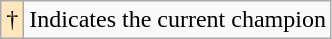<table class="wikitable">
<tr>
<td style="background-color:#ffe6bd">†</td>
<td>Indicates the current champion</td>
</tr>
</table>
